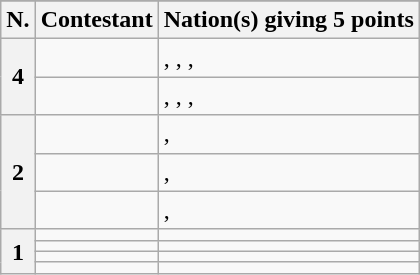<table class="wikitable plainrowheaders">
<tr>
</tr>
<tr>
<th scope="col">N.</th>
<th scope="col">Contestant</th>
<th scope="col">Nation(s) giving 5 points</th>
</tr>
<tr>
<th scope="row" rowspan="2">4</th>
<td><strong></strong></td>
<td>, , , </td>
</tr>
<tr>
<td></td>
<td>, , , </td>
</tr>
<tr>
<th scope="row" rowspan="3">2</th>
<td></td>
<td>, </td>
</tr>
<tr>
<td></td>
<td>, </td>
</tr>
<tr>
<td></td>
<td>, </td>
</tr>
<tr>
<th scope="row" rowspan="4">1</th>
<td></td>
<td></td>
</tr>
<tr>
<td></td>
<td></td>
</tr>
<tr>
<td></td>
<td></td>
</tr>
<tr>
<td></td>
<td></td>
</tr>
</table>
